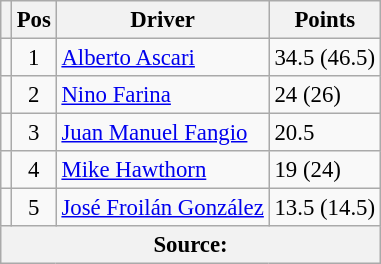<table class="wikitable" style="font-size: 95%;">
<tr>
<th></th>
<th>Pos</th>
<th>Driver</th>
<th>Points</th>
</tr>
<tr>
<td align="left"></td>
<td align="center">1</td>
<td> <a href='#'>Alberto Ascari</a></td>
<td align="left">34.5 (46.5)</td>
</tr>
<tr>
<td align="left"></td>
<td align="center">2</td>
<td> <a href='#'>Nino Farina</a></td>
<td align="left">24 (26)</td>
</tr>
<tr>
<td align="left"></td>
<td align="center">3</td>
<td> <a href='#'>Juan Manuel Fangio</a></td>
<td align="left">20.5</td>
</tr>
<tr>
<td align="left"></td>
<td align="center">4</td>
<td> <a href='#'>Mike Hawthorn</a></td>
<td align="left">19 (24)</td>
</tr>
<tr>
<td align="left"></td>
<td align="center">5</td>
<td> <a href='#'>José Froilán González</a></td>
<td align="left">13.5 (14.5)</td>
</tr>
<tr>
<th colspan=4>Source: </th>
</tr>
</table>
